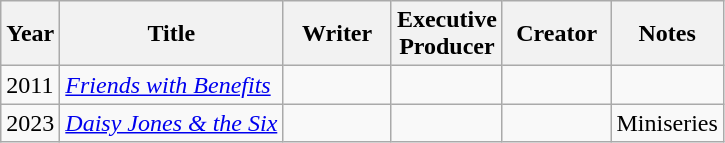<table class="wikitable" style="white-space:nowrap">
<tr>
<th>Year</th>
<th>Title</th>
<th width=65>Writer</th>
<th>Executive<br>Producer</th>
<th width=65>Creator</th>
<th>Notes</th>
</tr>
<tr>
<td>2011</td>
<td><em><a href='#'>Friends with Benefits</a></em></td>
<td></td>
<td></td>
<td></td>
<td></td>
</tr>
<tr>
<td>2023</td>
<td><em><a href='#'>Daisy Jones & the Six</a></em></td>
<td></td>
<td></td>
<td></td>
<td>Miniseries</td>
</tr>
</table>
